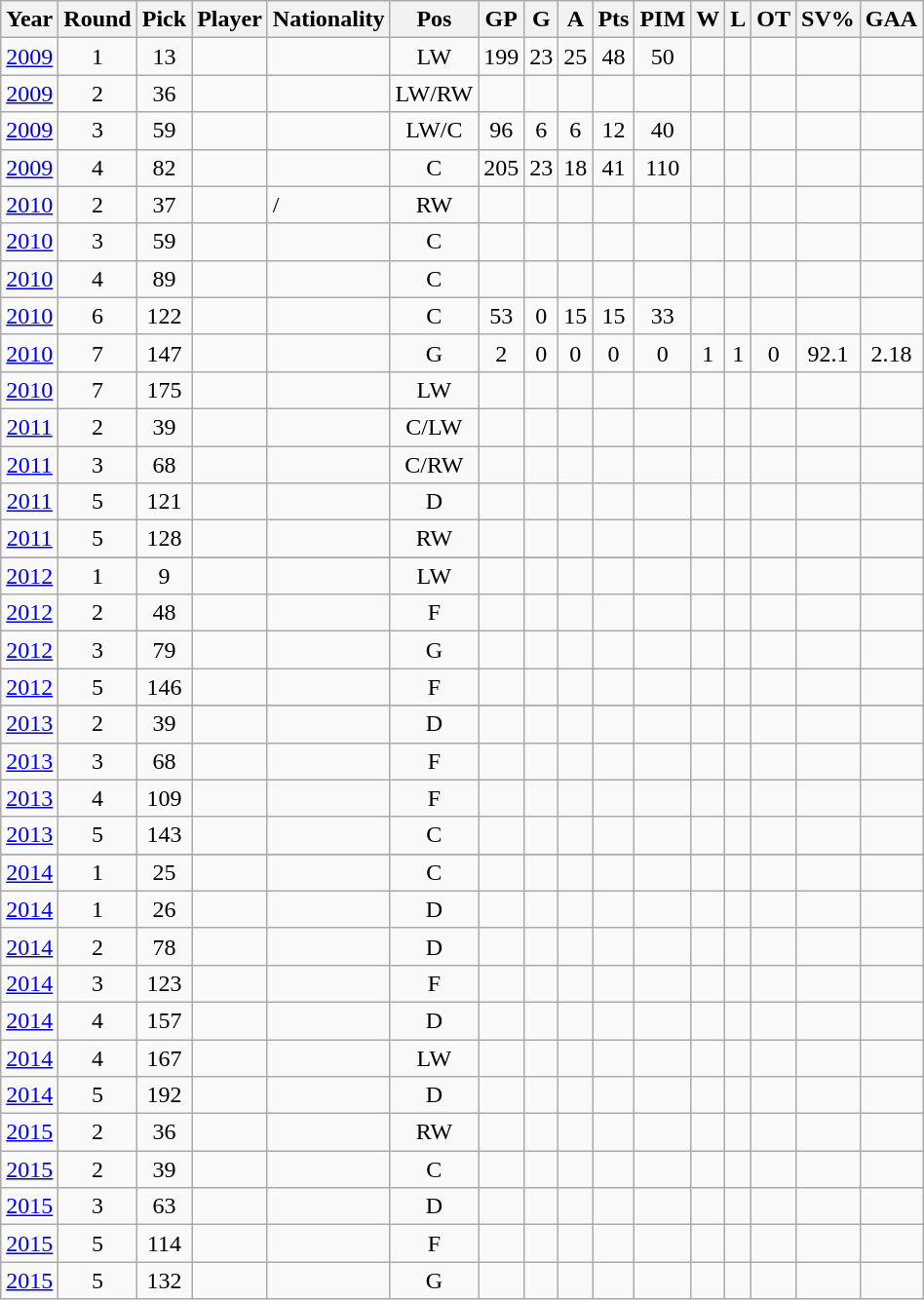<table class="wikitable plainrowheaders sortable" style="text-align:center; font-size:100%;">
<tr>
<th scope="col">Year</th>
<th scope="col">Round</th>
<th scope="col">Pick</th>
<th scope="col">Player</th>
<th scope="col">Nationality</th>
<th scope="col">Pos</th>
<th scope="col">GP</th>
<th scope="col">G</th>
<th scope="col">A</th>
<th scope="col">Pts</th>
<th scope="col">PIM</th>
<th scope="col">W</th>
<th scope="col">L</th>
<th scope="col">OT</th>
<th scope="col">SV%</th>
<th scope="col">GAA</th>
</tr>
<tr>
<td><a href='#'>2009</a></td>
<td>1</td>
<td>13</td>
<td align="left"></td>
<td align="left"></td>
<td>LW</td>
<td>199</td>
<td>23</td>
<td>25</td>
<td>48</td>
<td>50</td>
<td></td>
<td></td>
<td></td>
<td></td>
<td></td>
</tr>
<tr>
<td><a href='#'>2009</a></td>
<td>2</td>
<td>36</td>
<td align="left"></td>
<td align="left"></td>
<td>LW/RW</td>
<td></td>
<td></td>
<td></td>
<td></td>
<td></td>
<td></td>
<td></td>
<td></td>
<td></td>
<td></td>
</tr>
<tr>
<td><a href='#'>2009</a></td>
<td>3</td>
<td>59</td>
<td align="left"></td>
<td align="left"></td>
<td>LW/C</td>
<td>96</td>
<td>6</td>
<td>6</td>
<td>12</td>
<td>40</td>
<td></td>
<td></td>
<td></td>
<td></td>
<td></td>
</tr>
<tr>
<td><a href='#'>2009</a></td>
<td>4</td>
<td>82</td>
<td align="left"></td>
<td align="left"></td>
<td>C</td>
<td>205</td>
<td>23</td>
<td>18</td>
<td>41</td>
<td>110</td>
<td></td>
<td></td>
<td></td>
<td></td>
<td></td>
</tr>
<tr>
<td><a href='#'>2010</a></td>
<td>2</td>
<td>37</td>
<td align="left"></td>
<td align="left">/</td>
<td>RW</td>
<td></td>
<td></td>
<td></td>
<td></td>
<td></td>
<td></td>
<td></td>
<td></td>
<td></td>
<td></td>
</tr>
<tr>
<td><a href='#'>2010</a></td>
<td>3</td>
<td>59</td>
<td align="left"></td>
<td align="left"></td>
<td>C</td>
<td></td>
<td></td>
<td></td>
<td></td>
<td></td>
<td></td>
<td></td>
<td></td>
<td></td>
<td></td>
</tr>
<tr>
<td><a href='#'>2010</a></td>
<td>4</td>
<td>89</td>
<td align="left"></td>
<td align="left"></td>
<td>C</td>
<td></td>
<td></td>
<td></td>
<td></td>
<td></td>
<td></td>
<td></td>
<td></td>
<td></td>
<td></td>
</tr>
<tr>
<td><a href='#'>2010</a></td>
<td>6</td>
<td>122</td>
<td align="left"></td>
<td align="left"></td>
<td>C</td>
<td>53</td>
<td>0</td>
<td>15</td>
<td>15</td>
<td>33</td>
<td></td>
<td></td>
<td></td>
<td></td>
<td></td>
</tr>
<tr>
<td><a href='#'>2010</a></td>
<td>7</td>
<td>147</td>
<td align="left"></td>
<td align="left"></td>
<td>G</td>
<td>2</td>
<td>0</td>
<td>0</td>
<td>0</td>
<td>0</td>
<td>1</td>
<td>1</td>
<td>0</td>
<td>92.1</td>
<td>2.18</td>
</tr>
<tr>
<td><a href='#'>2010</a></td>
<td>7</td>
<td>175</td>
<td align="left"></td>
<td align="left"></td>
<td>LW</td>
<td></td>
<td></td>
<td></td>
<td></td>
<td></td>
<td></td>
<td></td>
<td></td>
<td></td>
<td></td>
</tr>
<tr>
<td><a href='#'>2011</a></td>
<td>2</td>
<td>39</td>
<td align="left"></td>
<td align="left"></td>
<td>C/LW</td>
<td></td>
<td></td>
<td></td>
<td></td>
<td></td>
<td></td>
<td></td>
<td></td>
<td></td>
<td></td>
</tr>
<tr>
<td><a href='#'>2011</a></td>
<td>3</td>
<td>68</td>
<td align="left"></td>
<td align="left"></td>
<td>C/RW</td>
<td></td>
<td></td>
<td></td>
<td></td>
<td></td>
<td></td>
<td></td>
<td></td>
<td></td>
<td></td>
</tr>
<tr>
<td><a href='#'>2011</a></td>
<td>5</td>
<td>121</td>
<td align="left"></td>
<td align="left"></td>
<td>D</td>
<td></td>
<td></td>
<td></td>
<td></td>
<td></td>
<td></td>
<td></td>
<td></td>
<td></td>
<td></td>
</tr>
<tr>
<td><a href='#'>2011</a></td>
<td>5</td>
<td>128</td>
<td align="left"></td>
<td align="left"></td>
<td>RW</td>
<td></td>
<td></td>
<td></td>
<td></td>
<td></td>
<td></td>
<td></td>
<td></td>
<td></td>
<td></td>
</tr>
<tr>
</tr>
<tr>
<td><a href='#'>2012</a></td>
<td>1</td>
<td>9</td>
<td align="left"></td>
<td align="left"></td>
<td>LW</td>
<td></td>
<td></td>
<td></td>
<td></td>
<td></td>
<td></td>
<td></td>
<td></td>
<td></td>
<td></td>
</tr>
<tr>
<td><a href='#'>2012</a></td>
<td>2</td>
<td>48</td>
<td align="left"></td>
<td align="left"></td>
<td>F</td>
<td></td>
<td></td>
<td></td>
<td></td>
<td></td>
<td></td>
<td></td>
<td></td>
<td></td>
<td></td>
</tr>
<tr>
<td><a href='#'>2012</a></td>
<td>3</td>
<td>79</td>
<td align="left"></td>
<td align="left"></td>
<td>G</td>
<td></td>
<td></td>
<td></td>
<td></td>
<td></td>
<td></td>
<td></td>
<td></td>
<td></td>
<td></td>
</tr>
<tr>
<td><a href='#'>2012</a></td>
<td>5</td>
<td>146</td>
<td align="left"></td>
<td align="left"></td>
<td>F</td>
<td></td>
<td></td>
<td></td>
<td></td>
<td></td>
<td></td>
<td></td>
<td></td>
<td></td>
<td></td>
</tr>
<tr>
</tr>
<tr>
<td><a href='#'>2013</a></td>
<td>2</td>
<td>39</td>
<td align="left"></td>
<td align="left"></td>
<td>D</td>
<td></td>
<td></td>
<td></td>
<td></td>
<td></td>
<td></td>
<td></td>
<td></td>
<td></td>
<td></td>
</tr>
<tr>
<td><a href='#'>2013</a></td>
<td>3</td>
<td>68</td>
<td align="left"></td>
<td align="left"></td>
<td>F</td>
<td></td>
<td></td>
<td></td>
<td></td>
<td></td>
<td></td>
<td></td>
<td></td>
<td></td>
<td></td>
</tr>
<tr>
<td><a href='#'>2013</a></td>
<td>4</td>
<td>109</td>
<td align="left"></td>
<td align="left"></td>
<td>F</td>
<td></td>
<td></td>
<td></td>
<td></td>
<td></td>
<td></td>
<td></td>
<td></td>
<td></td>
<td></td>
</tr>
<tr>
<td><a href='#'>2013</a></td>
<td>5</td>
<td>143</td>
<td align="left"></td>
<td align="left"></td>
<td>C</td>
<td></td>
<td></td>
<td></td>
<td></td>
<td></td>
<td></td>
<td></td>
<td></td>
<td></td>
<td></td>
</tr>
<tr>
</tr>
<tr>
<td><a href='#'>2014</a></td>
<td>1</td>
<td>25</td>
<td align="left"></td>
<td align="left"></td>
<td>C</td>
<td></td>
<td></td>
<td></td>
<td></td>
<td></td>
<td></td>
<td></td>
<td></td>
<td></td>
<td></td>
</tr>
<tr>
<td><a href='#'>2014</a></td>
<td>1</td>
<td>26</td>
<td align="left"></td>
<td align="left"></td>
<td>D</td>
<td></td>
<td></td>
<td></td>
<td></td>
<td></td>
<td></td>
<td></td>
<td></td>
<td></td>
<td></td>
</tr>
<tr>
<td><a href='#'>2014</a></td>
<td>2</td>
<td>78</td>
<td align="left"></td>
<td align="left"></td>
<td>D</td>
<td></td>
<td></td>
<td></td>
<td></td>
<td></td>
<td></td>
<td></td>
<td></td>
<td></td>
<td></td>
</tr>
<tr>
<td><a href='#'>2014</a></td>
<td>3</td>
<td>123</td>
<td align="left"></td>
<td align="left"></td>
<td>F</td>
<td></td>
<td></td>
<td></td>
<td></td>
<td></td>
<td></td>
<td></td>
<td></td>
<td></td>
<td></td>
</tr>
<tr>
<td><a href='#'>2014</a></td>
<td>4</td>
<td>157</td>
<td align="left"></td>
<td align="left"></td>
<td>D</td>
<td></td>
<td></td>
<td></td>
<td></td>
<td></td>
<td></td>
<td></td>
<td></td>
<td></td>
<td></td>
</tr>
<tr>
<td><a href='#'>2014</a></td>
<td>4</td>
<td>167</td>
<td align="left"></td>
<td align="left"></td>
<td>LW</td>
<td></td>
<td></td>
<td></td>
<td></td>
<td></td>
<td></td>
<td></td>
<td></td>
<td></td>
<td></td>
</tr>
<tr>
<td><a href='#'>2014</a></td>
<td>5</td>
<td>192</td>
<td align="left"></td>
<td align="left"></td>
<td>D</td>
<td></td>
<td></td>
<td></td>
<td></td>
<td></td>
<td></td>
<td></td>
<td></td>
<td></td>
<td></td>
</tr>
<tr>
<td><a href='#'>2015</a></td>
<td>2</td>
<td>36</td>
<td align="left"></td>
<td align="left"></td>
<td>RW</td>
<td></td>
<td></td>
<td></td>
<td></td>
<td></td>
<td></td>
<td></td>
<td></td>
<td></td>
<td></td>
</tr>
<tr>
<td><a href='#'>2015</a></td>
<td>2</td>
<td>39</td>
<td align="left"></td>
<td align="left"></td>
<td>C</td>
<td></td>
<td></td>
<td></td>
<td></td>
<td></td>
<td></td>
<td></td>
<td></td>
<td></td>
<td></td>
</tr>
<tr>
<td><a href='#'>2015</a></td>
<td>3</td>
<td>63</td>
<td align="left"></td>
<td align="left"></td>
<td>D</td>
<td></td>
<td></td>
<td></td>
<td></td>
<td></td>
<td></td>
<td></td>
<td></td>
<td></td>
<td></td>
</tr>
<tr>
<td><a href='#'>2015</a></td>
<td>5</td>
<td>114</td>
<td align="left"></td>
<td align="left"></td>
<td>F</td>
<td></td>
<td></td>
<td></td>
<td></td>
<td></td>
<td></td>
<td></td>
<td></td>
<td></td>
<td></td>
</tr>
<tr>
<td><a href='#'>2015</a></td>
<td>5</td>
<td>132</td>
<td align="left"></td>
<td align="left"></td>
<td>G</td>
<td></td>
<td></td>
<td></td>
<td></td>
<td></td>
<td></td>
<td></td>
<td></td>
<td></td>
<td></td>
</tr>
</table>
